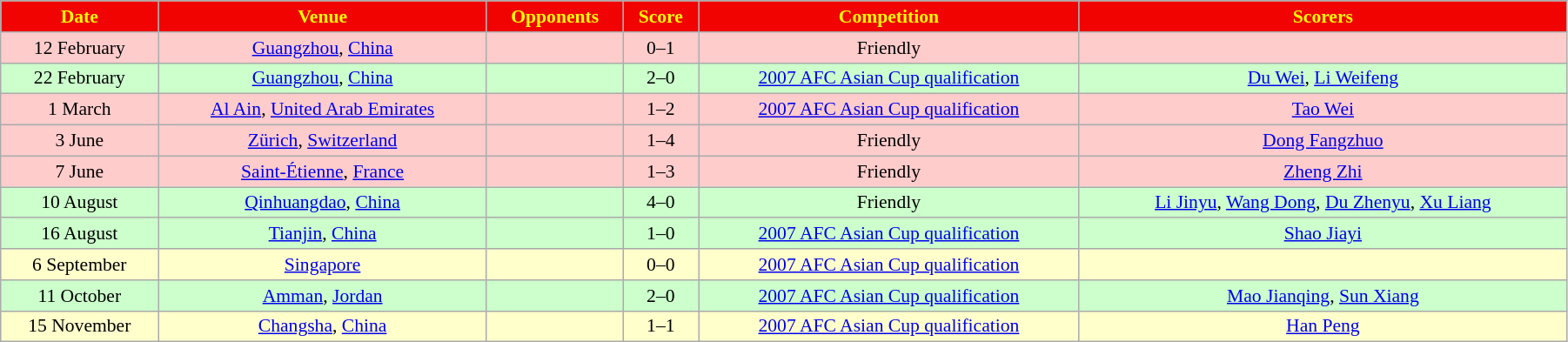<table width=95% class="wikitable" style="text-align: center; font-size: 90%">
<tr bgcolor=#F00300 style="color:yellow">
<td><strong>Date</strong></td>
<td><strong>Venue</strong></td>
<td><strong>Opponents</strong></td>
<td><strong>Score</strong></td>
<td><strong>Competition</strong></td>
<td><strong>Scorers</strong></td>
</tr>
<tr bgcolor=#FFCCCC>
<td>12 February</td>
<td><a href='#'>Guangzhou</a>, <a href='#'>China</a></td>
<td></td>
<td>0–1</td>
<td>Friendly</td>
<td></td>
</tr>
<tr bgcolor=#CCFFCC>
<td>22 February</td>
<td><a href='#'>Guangzhou</a>, <a href='#'>China</a></td>
<td></td>
<td>2–0</td>
<td><a href='#'>2007 AFC Asian Cup qualification</a></td>
<td><a href='#'>Du Wei</a>, <a href='#'>Li Weifeng</a></td>
</tr>
<tr bgcolor=#FFCCCC>
<td>1 March</td>
<td><a href='#'>Al Ain</a>, <a href='#'>United Arab Emirates</a></td>
<td></td>
<td>1–2</td>
<td><a href='#'>2007 AFC Asian Cup qualification</a></td>
<td><a href='#'>Tao Wei</a></td>
</tr>
<tr bgcolor=#FFCCCC>
<td>3 June</td>
<td><a href='#'>Zürich</a>, <a href='#'>Switzerland</a></td>
<td></td>
<td>1–4</td>
<td>Friendly</td>
<td><a href='#'>Dong Fangzhuo</a></td>
</tr>
<tr bgcolor=#FFCCCC>
<td>7 June</td>
<td><a href='#'>Saint-Étienne</a>, <a href='#'>France</a></td>
<td></td>
<td>1–3</td>
<td>Friendly</td>
<td><a href='#'>Zheng Zhi</a></td>
</tr>
<tr bgcolor=#CCFFCC>
<td>10 August</td>
<td><a href='#'>Qinhuangdao</a>, <a href='#'>China</a></td>
<td></td>
<td>4–0</td>
<td>Friendly</td>
<td><a href='#'>Li Jinyu</a>, <a href='#'>Wang Dong</a>, <a href='#'>Du Zhenyu</a>, <a href='#'>Xu Liang</a></td>
</tr>
<tr bgcolor=#CCFFCC>
<td>16 August</td>
<td><a href='#'>Tianjin</a>, <a href='#'>China</a></td>
<td></td>
<td>1–0</td>
<td><a href='#'>2007 AFC Asian Cup qualification</a></td>
<td><a href='#'>Shao Jiayi</a></td>
</tr>
<tr bgcolor=#FFFFCC>
<td>6 September</td>
<td><a href='#'>Singapore</a></td>
<td></td>
<td>0–0</td>
<td><a href='#'>2007 AFC Asian Cup qualification</a></td>
<td></td>
</tr>
<tr bgcolor=#CCFFCC>
<td>11 October</td>
<td><a href='#'>Amman</a>, <a href='#'>Jordan</a></td>
<td></td>
<td>2–0</td>
<td><a href='#'>2007 AFC Asian Cup qualification</a></td>
<td><a href='#'>Mao Jianqing</a>, <a href='#'>Sun Xiang</a></td>
</tr>
<tr bgcolor=#FFFFCC>
<td>15 November</td>
<td><a href='#'>Changsha</a>, <a href='#'>China</a></td>
<td></td>
<td>1–1</td>
<td><a href='#'>2007 AFC Asian Cup qualification</a></td>
<td><a href='#'>Han Peng</a></td>
</tr>
</table>
